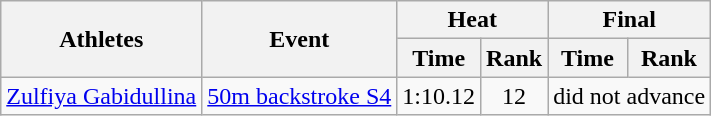<table class=wikitable>
<tr>
<th rowspan="2">Athletes</th>
<th rowspan="2">Event</th>
<th colspan="2">Heat</th>
<th colspan="2">Final</th>
</tr>
<tr>
<th>Time</th>
<th>Rank</th>
<th>Time</th>
<th>Rank</th>
</tr>
<tr align=center>
<td align=left><a href='#'>Zulfiya Gabidullina</a></td>
<td align=left><a href='#'>50m backstroke S4</a></td>
<td>1:10.12</td>
<td>12</td>
<td colspan=2>did not advance</td>
</tr>
</table>
